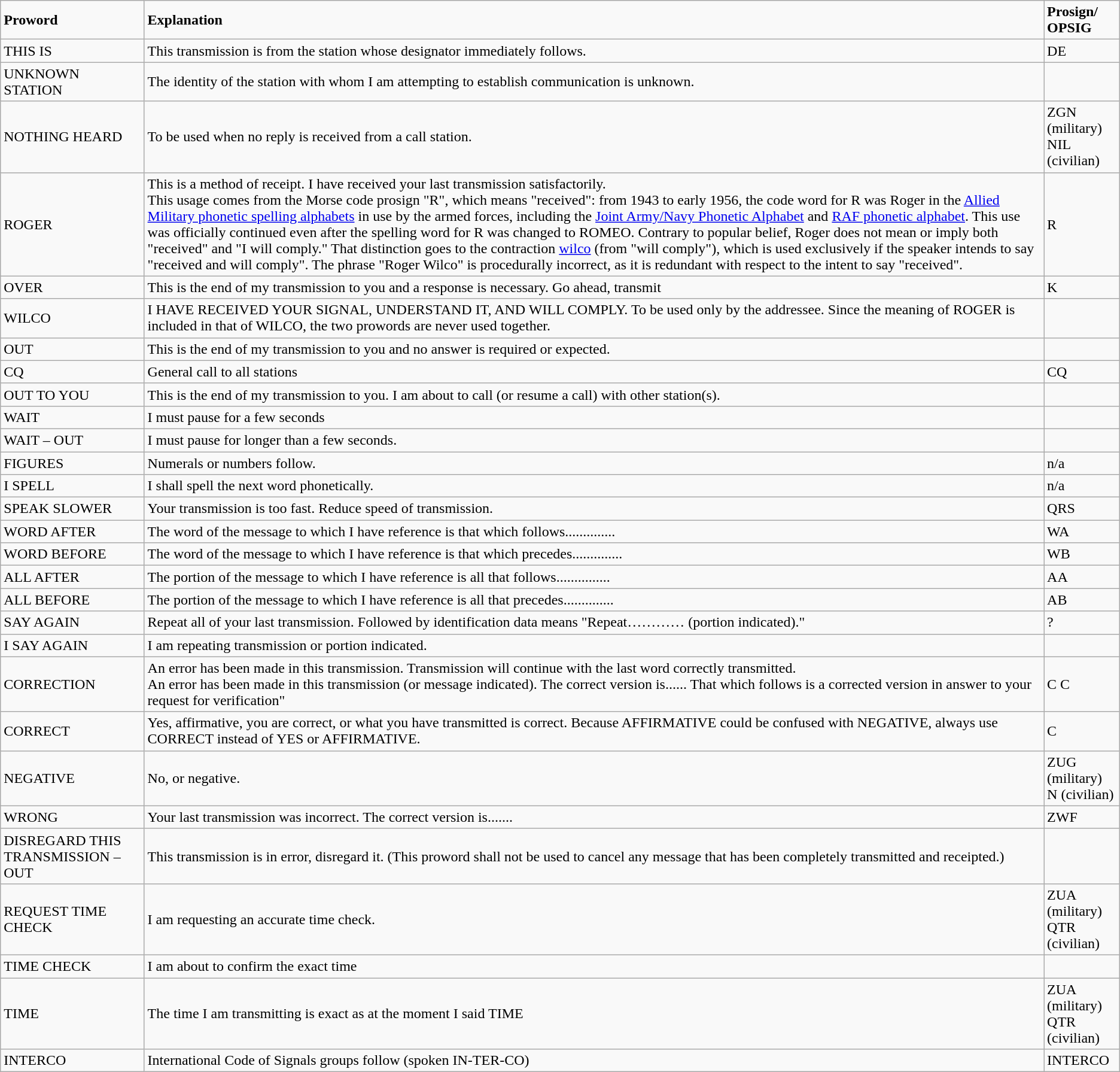<table class="wikitable">
<tr>
<td><strong>Proword</strong></td>
<td><strong>Explanation</strong></td>
<td><strong>Prosign/ OPSIG</strong></td>
</tr>
<tr>
<td>THIS IS</td>
<td>This transmission is from the station whose designator immediately follows.</td>
<td>DE</td>
</tr>
<tr>
<td>UNKNOWN STATION</td>
<td>The identity of the station with whom I am attempting to establish communication is unknown.</td>
<td></td>
</tr>
<tr>
<td>NOTHING HEARD</td>
<td>To be used when no reply is received from a call station.</td>
<td>ZGN (military)<br>NIL<br>(civilian)</td>
</tr>
<tr>
<td>ROGER</td>
<td>This is a method of receipt. I have received your last transmission satisfactorily.<br>This usage comes from the Morse code prosign "R", which means "received": from 1943 to early 1956, the code word for R was Roger in the <a href='#'>Allied Military phonetic spelling alphabets</a> in use by the armed forces, including the <a href='#'>Joint Army/Navy Phonetic Alphabet</a> and <a href='#'>RAF phonetic alphabet</a>.  This use was officially continued even after the spelling word for R was changed to ROMEO. Contrary to popular belief, Roger does not mean or imply both "received" and "I will comply." That distinction goes to the contraction <a href='#'>wilco</a> (from "will comply"), which is used exclusively if the speaker intends to say "received and will comply". The phrase "Roger Wilco" is procedurally incorrect, as it is redundant with respect to the intent to say "received".</td>
<td>R</td>
</tr>
<tr>
<td>OVER</td>
<td>This is the end of my transmission to you and a response is necessary. Go ahead, transmit</td>
<td>K</td>
</tr>
<tr>
<td>WILCO</td>
<td>I HAVE RECEIVED YOUR SIGNAL, UNDERSTAND IT, AND WILL COMPLY. To be used only by the addressee. Since the meaning of ROGER is included in that of WILCO, the two prowords are never used together.</td>
<td></td>
</tr>
<tr>
<td>OUT</td>
<td>This is the end of my transmission to you and no answer is required or expected.</td>
<td></td>
</tr>
<tr>
<td>CQ</td>
<td>General call to all stations</td>
<td>CQ</td>
</tr>
<tr>
<td>OUT TO YOU</td>
<td>This is the end of my transmission to you. I am about to call (or resume a call) with other station(s).</td>
<td></td>
</tr>
<tr>
<td>WAIT</td>
<td>I must pause for a few seconds</td>
<td></td>
</tr>
<tr>
<td>WAIT – OUT</td>
<td>I must pause for longer than a few seconds.</td>
<td> </td>
</tr>
<tr>
<td>FIGURES</td>
<td>Numerals or numbers follow.</td>
<td>n/a</td>
</tr>
<tr>
<td>I SPELL</td>
<td>I shall spell the next word phonetically.</td>
<td>n/a</td>
</tr>
<tr>
<td>SPEAK SLOWER</td>
<td>Your transmission is too fast. Reduce speed of transmission.</td>
<td>QRS</td>
</tr>
<tr>
<td>WORD AFTER</td>
<td>The word of the message to which I have reference is that which follows..............</td>
<td>WA</td>
</tr>
<tr>
<td>WORD BEFORE</td>
<td>The word of the message to which I have reference is that which precedes..............</td>
<td>WB</td>
</tr>
<tr>
<td>ALL AFTER</td>
<td>The portion of the message to which I have reference is all that follows...............</td>
<td>AA</td>
</tr>
<tr>
<td>ALL BEFORE</td>
<td>The portion of the message to which I have reference is all that precedes..............</td>
<td>AB</td>
</tr>
<tr>
<td>SAY AGAIN</td>
<td>Repeat all of your last transmission. Followed by identification data means "Repeat………… (portion indicated)."</td>
<td>?</td>
</tr>
<tr>
<td>I SAY AGAIN</td>
<td>I am repeating transmission or portion indicated.</td>
<td></td>
</tr>
<tr>
<td>CORRECTION</td>
<td>An error has been made in this transmission. Transmission will continue with the last word correctly transmitted.<br>An error has been made in this transmission (or message indicated). The correct version is...... That which follows is a corrected version in answer to your request for verification"</td>
<td>C C</td>
</tr>
<tr>
<td>CORRECT</td>
<td>Yes, affirmative, you are correct, or what you have transmitted is correct. Because AFFIRMATIVE could be confused with NEGATIVE, always use CORRECT instead of YES or AFFIRMATIVE.</td>
<td>C</td>
</tr>
<tr>
<td>NEGATIVE</td>
<td>No, or negative.</td>
<td>ZUG (military)<br>N (civilian)</td>
</tr>
<tr>
<td>WRONG</td>
<td>Your last transmission was incorrect. The correct version is.......</td>
<td>ZWF</td>
</tr>
<tr>
<td>DISREGARD THIS TRANSMISSION – OUT</td>
<td>This transmission is in error, disregard it. (This proword shall not be used to cancel any message that has been completely transmitted and receipted.)</td>
<td></td>
</tr>
<tr>
<td>REQUEST TIME CHECK</td>
<td>I am requesting an accurate time check.</td>
<td> ZUA (military)<br>QTR  (civilian)</td>
</tr>
<tr>
<td>TIME CHECK</td>
<td>I am about to confirm the exact time</td>
<td></td>
</tr>
<tr>
<td>TIME</td>
<td>The time I am transmitting is exact as at the moment I said TIME</td>
<td>ZUA<br>(military) QTR<br>(civilian)</td>
</tr>
<tr>
<td>INTERCO</td>
<td>International Code of Signals groups follow (spoken IN-TER-CO)</td>
<td>INTERCO</td>
</tr>
</table>
